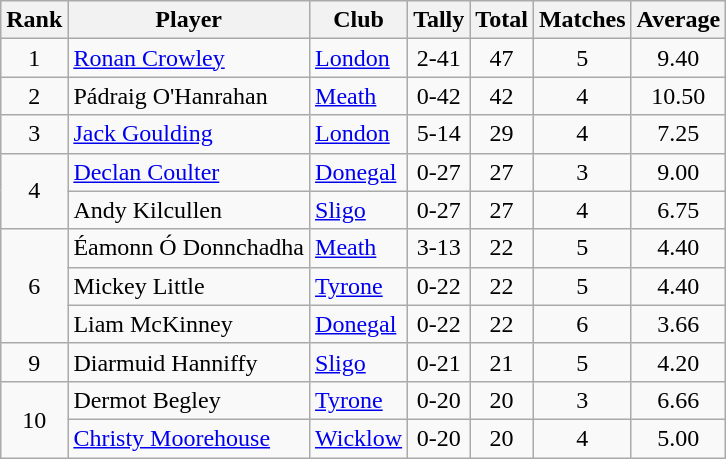<table class="wikitable">
<tr>
<th>Rank</th>
<th>Player</th>
<th>Club</th>
<th>Tally</th>
<th>Total</th>
<th>Matches</th>
<th>Average</th>
</tr>
<tr>
<td rowspan="1" style="text-align:center;">1</td>
<td><a href='#'>Ronan Crowley</a></td>
<td><a href='#'>London</a></td>
<td align=center>2-41</td>
<td align=center>47</td>
<td align=center>5</td>
<td align=center>9.40</td>
</tr>
<tr>
<td rowspan="1" style="text-align:center;">2</td>
<td>Pádraig O'Hanrahan</td>
<td><a href='#'>Meath</a></td>
<td align=center>0-42</td>
<td align=center>42</td>
<td align=center>4</td>
<td align=center>10.50</td>
</tr>
<tr>
<td rowspan="1" style="text-align:center;">3</td>
<td><a href='#'>Jack Goulding</a></td>
<td><a href='#'>London</a></td>
<td align=center>5-14</td>
<td align=center>29</td>
<td align=center>4</td>
<td align=center>7.25</td>
</tr>
<tr>
<td rowspan="2" style="text-align:center;">4</td>
<td><a href='#'>Declan Coulter</a></td>
<td><a href='#'>Donegal</a></td>
<td align=center>0-27</td>
<td align=center>27</td>
<td align=center>3</td>
<td align=center>9.00</td>
</tr>
<tr>
<td>Andy Kilcullen</td>
<td><a href='#'>Sligo</a></td>
<td align=center>0-27</td>
<td align=center>27</td>
<td align=center>4</td>
<td align=center>6.75</td>
</tr>
<tr>
<td rowspan="3" style="text-align:center;">6</td>
<td>Éamonn Ó Donnchadha</td>
<td><a href='#'>Meath</a></td>
<td align=center>3-13</td>
<td align=center>22</td>
<td align=center>5</td>
<td align=center>4.40</td>
</tr>
<tr>
<td>Mickey Little</td>
<td><a href='#'>Tyrone</a></td>
<td align=center>0-22</td>
<td align=center>22</td>
<td align=center>5</td>
<td align=center>4.40</td>
</tr>
<tr>
<td>Liam McKinney</td>
<td><a href='#'>Donegal</a></td>
<td align=center>0-22</td>
<td align=center>22</td>
<td align=center>6</td>
<td align=center>3.66</td>
</tr>
<tr>
<td rowspan="1" style="text-align:center;">9</td>
<td>Diarmuid Hanniffy</td>
<td><a href='#'>Sligo</a></td>
<td align=center>0-21</td>
<td align=center>21</td>
<td align=center>5</td>
<td align=center>4.20</td>
</tr>
<tr>
<td rowspan="2" style="text-align:center;">10</td>
<td>Dermot Begley</td>
<td><a href='#'>Tyrone</a></td>
<td align=center>0-20</td>
<td align=center>20</td>
<td align=center>3</td>
<td align=center>6.66</td>
</tr>
<tr>
<td><a href='#'>Christy Moorehouse</a></td>
<td><a href='#'>Wicklow</a></td>
<td align=center>0-20</td>
<td align=center>20</td>
<td align=center>4</td>
<td align=center>5.00</td>
</tr>
</table>
